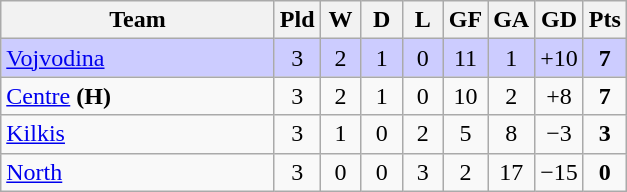<table class="wikitable" style="text-align:center;">
<tr>
<th width=175>Team</th>
<th width=20 abbr="Played">Pld</th>
<th width=20 abbr="Won">W</th>
<th width=20 abbr="Drawn">D</th>
<th width=20 abbr="Lost">L</th>
<th width=20 abbr="Goals for">GF</th>
<th width=20 abbr="Goals against">GA</th>
<th width=20 abbr="Goal difference">GD</th>
<th width=20 abbr="Points">Pts</th>
</tr>
<tr bgcolor=#ccccff>
<td align=left> <a href='#'>Vojvodina</a></td>
<td>3</td>
<td>2</td>
<td>1</td>
<td>0</td>
<td>11</td>
<td>1</td>
<td>+10</td>
<td><strong>7</strong></td>
</tr>
<tr>
<td align=left> <a href='#'>Centre</a> <strong>(H)</strong></td>
<td>3</td>
<td>2</td>
<td>1</td>
<td>0</td>
<td>10</td>
<td>2</td>
<td>+8</td>
<td><strong>7</strong></td>
</tr>
<tr>
<td align=left> <a href='#'>Kilkis</a></td>
<td>3</td>
<td>1</td>
<td>0</td>
<td>2</td>
<td>5</td>
<td>8</td>
<td>−3</td>
<td><strong>3</strong></td>
</tr>
<tr>
<td align=left> <a href='#'>North</a></td>
<td>3</td>
<td>0</td>
<td>0</td>
<td>3</td>
<td>2</td>
<td>17</td>
<td>−15</td>
<td><strong>0</strong></td>
</tr>
</table>
